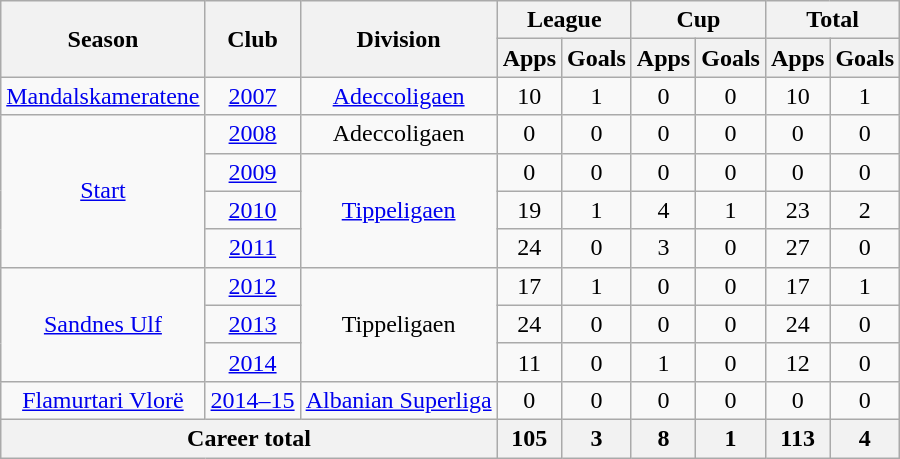<table class="wikitable" style="text-align:center">
<tr>
<th rowspan="2">Season</th>
<th rowspan="2">Club</th>
<th rowspan="2">Division</th>
<th colspan="2">League</th>
<th colspan="2">Cup</th>
<th colspan="2">Total</th>
</tr>
<tr>
<th>Apps</th>
<th>Goals</th>
<th>Apps</th>
<th>Goals</th>
<th>Apps</th>
<th>Goals</th>
</tr>
<tr>
<td><a href='#'>Mandalskameratene</a></td>
<td><a href='#'>2007</a></td>
<td><a href='#'>Adeccoligaen</a></td>
<td>10</td>
<td>1</td>
<td>0</td>
<td>0</td>
<td>10</td>
<td>1</td>
</tr>
<tr>
<td rowspan="4"><a href='#'>Start</a></td>
<td><a href='#'>2008</a></td>
<td>Adeccoligaen</td>
<td>0</td>
<td>0</td>
<td>0</td>
<td>0</td>
<td>0</td>
<td>0</td>
</tr>
<tr>
<td><a href='#'>2009</a></td>
<td rowspan="3"><a href='#'>Tippeligaen</a></td>
<td>0</td>
<td>0</td>
<td>0</td>
<td>0</td>
<td>0</td>
<td>0</td>
</tr>
<tr>
<td><a href='#'>2010</a></td>
<td>19</td>
<td>1</td>
<td>4</td>
<td>1</td>
<td>23</td>
<td>2</td>
</tr>
<tr>
<td><a href='#'>2011</a></td>
<td>24</td>
<td>0</td>
<td>3</td>
<td>0</td>
<td>27</td>
<td>0</td>
</tr>
<tr>
<td rowspan="3"><a href='#'>Sandnes Ulf</a></td>
<td><a href='#'>2012</a></td>
<td rowspan="3">Tippeligaen</td>
<td>17</td>
<td>1</td>
<td>0</td>
<td>0</td>
<td>17</td>
<td>1</td>
</tr>
<tr>
<td><a href='#'>2013</a></td>
<td>24</td>
<td>0</td>
<td>0</td>
<td>0</td>
<td>24</td>
<td>0</td>
</tr>
<tr>
<td><a href='#'>2014</a></td>
<td>11</td>
<td>0</td>
<td>1</td>
<td>0</td>
<td>12</td>
<td>0</td>
</tr>
<tr>
<td><a href='#'>Flamurtari Vlorë</a></td>
<td><a href='#'>2014–15</a></td>
<td><a href='#'>Albanian Superliga</a></td>
<td>0</td>
<td>0</td>
<td>0</td>
<td>0</td>
<td>0</td>
<td>0</td>
</tr>
<tr>
<th colspan="3">Career total</th>
<th>105</th>
<th>3</th>
<th>8</th>
<th>1</th>
<th>113</th>
<th>4</th>
</tr>
</table>
